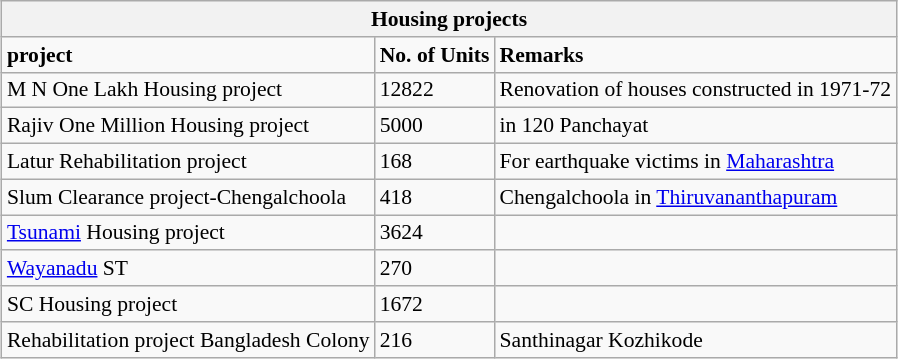<table class="wikitable" style="margin:1em auto; font-size: 90%;">
<tr>
<th colspan="5">Housing projects</th>
</tr>
<tr>
<td><strong>project</strong></td>
<td><strong>No. of Units</strong></td>
<td><strong>Remarks</strong></td>
</tr>
<tr>
<td>M N One Lakh Housing project</td>
<td>12822</td>
<td>Renovation of houses constructed in 1971-72</td>
</tr>
<tr>
<td>Rajiv One Million Housing project</td>
<td>5000</td>
<td>in 120 Panchayat</td>
</tr>
<tr>
<td>Latur Rehabilitation project</td>
<td>168</td>
<td>For earthquake victims in <a href='#'>Maharashtra</a></td>
</tr>
<tr>
<td>Slum Clearance project-Chengalchoola</td>
<td>418</td>
<td>Chengalchoola in <a href='#'>Thiruvananthapuram</a></td>
</tr>
<tr>
<td><a href='#'>Tsunami</a> Housing project</td>
<td>3624</td>
<td></td>
</tr>
<tr>
<td><a href='#'>Wayanadu</a> ST</td>
<td>270</td>
<td></td>
</tr>
<tr>
<td>SC Housing project</td>
<td>1672</td>
<td></td>
</tr>
<tr>
<td>Rehabilitation project Bangladesh Colony</td>
<td>216</td>
<td>Santhinagar Kozhikode</td>
</tr>
</table>
